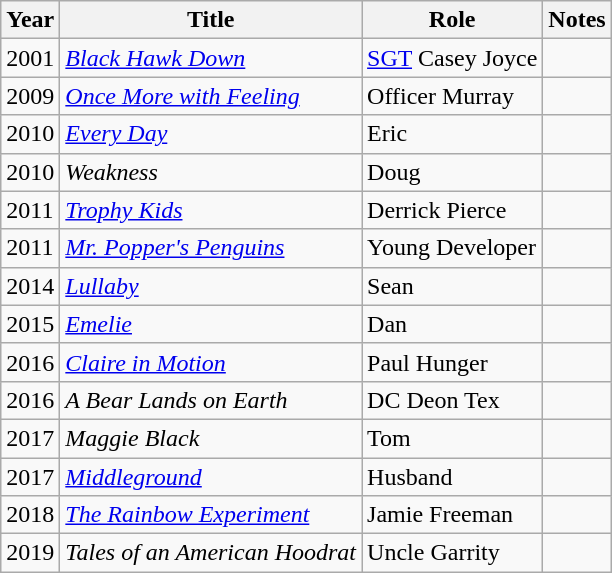<table class="wikitable sortable">
<tr>
<th>Year</th>
<th>Title</th>
<th>Role</th>
<th>Notes</th>
</tr>
<tr>
<td>2001</td>
<td><a href='#'><em>Black Hawk Down</em></a></td>
<td><a href='#'>SGT</a> Casey Joyce</td>
<td></td>
</tr>
<tr>
<td>2009</td>
<td><a href='#'><em>Once More with Feeling</em></a></td>
<td>Officer Murray</td>
<td></td>
</tr>
<tr>
<td>2010</td>
<td><a href='#'><em>Every Day</em></a></td>
<td>Eric</td>
<td></td>
</tr>
<tr>
<td>2010</td>
<td><em>Weakness</em></td>
<td>Doug</td>
<td></td>
</tr>
<tr>
<td>2011</td>
<td><a href='#'><em>Trophy Kids</em></a></td>
<td>Derrick Pierce</td>
<td></td>
</tr>
<tr>
<td>2011</td>
<td><a href='#'><em>Mr. Popper's Penguins</em></a></td>
<td>Young Developer</td>
<td></td>
</tr>
<tr>
<td>2014</td>
<td><a href='#'><em>Lullaby</em></a></td>
<td>Sean</td>
<td></td>
</tr>
<tr>
<td>2015</td>
<td><a href='#'><em>Emelie</em></a></td>
<td>Dan</td>
<td></td>
</tr>
<tr>
<td>2016</td>
<td><em><a href='#'>Claire in Motion</a></em></td>
<td>Paul Hunger</td>
<td></td>
</tr>
<tr>
<td>2016</td>
<td><em>A Bear Lands on Earth</em></td>
<td>DC Deon Tex</td>
<td></td>
</tr>
<tr>
<td>2017</td>
<td><em>Maggie Black</em></td>
<td>Tom</td>
<td></td>
</tr>
<tr>
<td>2017</td>
<td><a href='#'><em>Middleground</em></a></td>
<td>Husband</td>
<td></td>
</tr>
<tr>
<td>2018</td>
<td><em><a href='#'>The Rainbow Experiment</a></em></td>
<td>Jamie Freeman</td>
<td></td>
</tr>
<tr>
<td>2019</td>
<td><em>Tales of an American Hoodrat</em></td>
<td>Uncle Garrity</td>
<td></td>
</tr>
</table>
